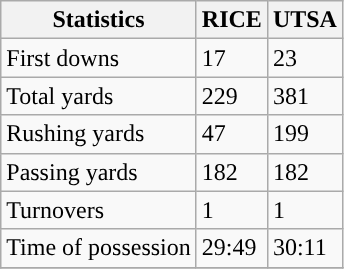<table class="wikitable" style="float: left;">
<tr>
<th>Statistics</th>
<th>RICE</th>
<th>UTSA</th>
</tr>
<tr>
<td>First downs</td>
<td>17</td>
<td>23</td>
</tr>
<tr>
<td>Total yards</td>
<td>229</td>
<td>381</td>
</tr>
<tr>
<td>Rushing yards</td>
<td>47</td>
<td>199</td>
</tr>
<tr>
<td>Passing yards</td>
<td>182</td>
<td>182</td>
</tr>
<tr>
<td>Turnovers</td>
<td>1</td>
<td>1</td>
</tr>
<tr>
<td>Time of possession</td>
<td>29:49</td>
<td>30:11</td>
</tr>
<tr>
</tr>
</table>
